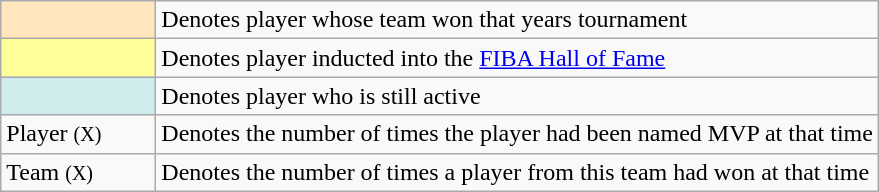<table class="wikitable">
<tr>
<td style="background-color:#FFE6BD; border:1px solid #aaaaaa; width:6em"></td>
<td>Denotes player whose team won that years tournament</td>
</tr>
<tr>
<td style="background-color:#FFFF99; border:1px solid #aaaaaa; width:6em"></td>
<td>Denotes player inducted into the <a href='#'>FIBA Hall of Fame</a></td>
</tr>
<tr>
<td style="background-color:#CFECEC; border:1px solid #aaaaaa; width:6em"></td>
<td>Denotes player who is still active</td>
</tr>
<tr>
<td>Player <small>(X)</small></td>
<td>Denotes the number of times the player had been named MVP at that time</td>
</tr>
<tr>
<td>Team <small>(X)</small></td>
<td>Denotes the number of times a player from this team had won at that time</td>
</tr>
</table>
